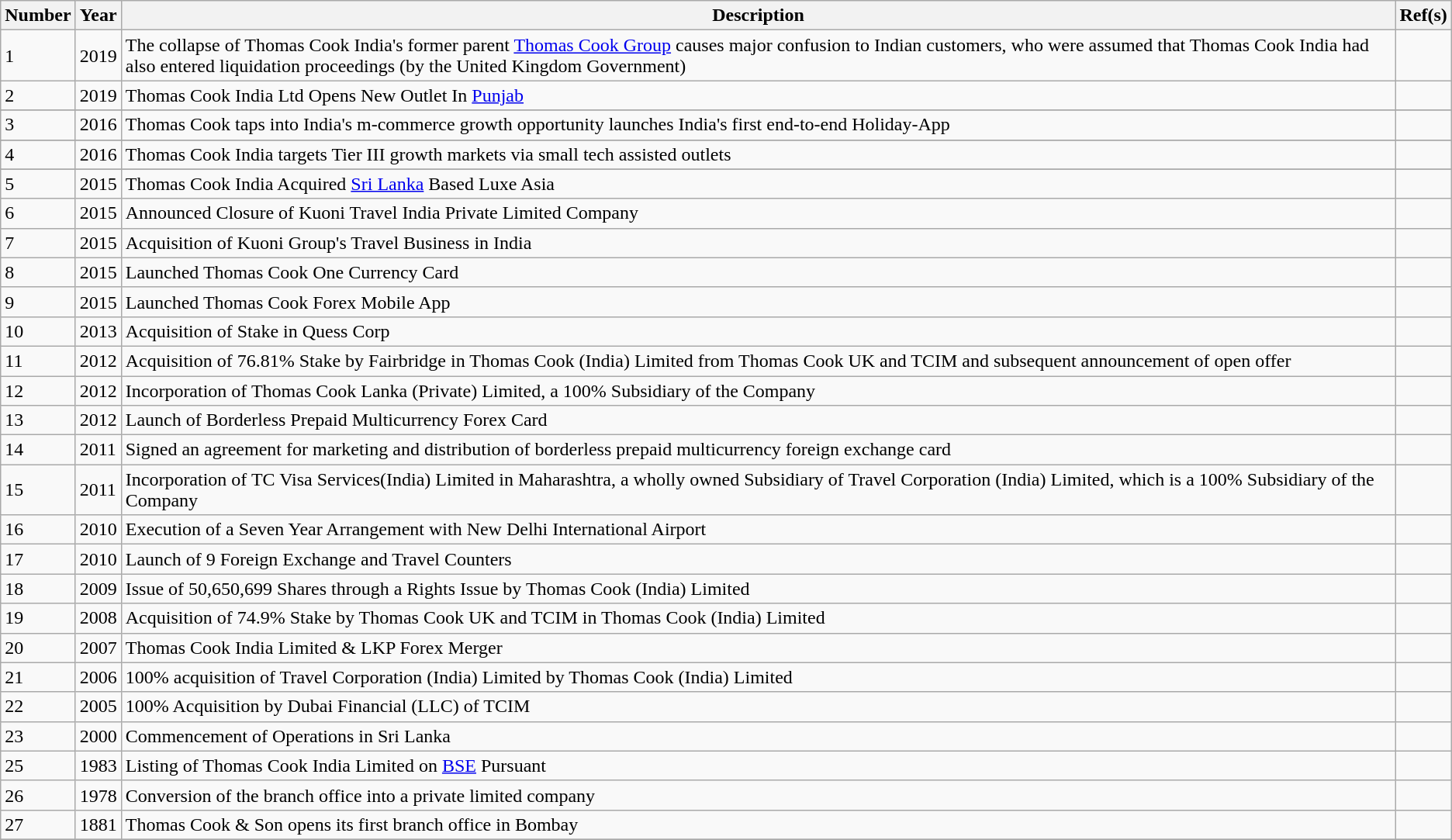<table class="wikitable">
<tr>
<th>Number</th>
<th>Year</th>
<th>Description</th>
<th>Ref(s)</th>
</tr>
<tr>
<td>1</td>
<td>2019</td>
<td>The collapse of Thomas Cook India's former parent <a href='#'>Thomas Cook Group</a> causes major confusion to Indian customers, who were assumed that Thomas Cook India had also entered liquidation proceedings (by the United Kingdom Government)</td>
<td></td>
</tr>
<tr>
<td>2</td>
<td>2019</td>
<td>Thomas Cook India Ltd Opens New Outlet In <a href='#'>Punjab</a></td>
<td></td>
</tr>
<tr>
</tr>
<tr>
<td>3</td>
<td>2016</td>
<td>Thomas Cook taps into India's m-commerce growth opportunity launches India's first end-to-end Holiday-App</td>
<td></td>
</tr>
<tr>
</tr>
<tr>
<td>4</td>
<td>2016</td>
<td>Thomas Cook India targets Tier III growth markets via small tech assisted outlets</td>
<td></td>
</tr>
<tr>
</tr>
<tr>
<td>5</td>
<td>2015</td>
<td>Thomas Cook India Acquired <a href='#'>Sri Lanka</a> Based Luxe Asia</td>
<td></td>
</tr>
<tr>
<td>6</td>
<td>2015</td>
<td>Announced Closure of Kuoni Travel India Private Limited Company</td>
<td></td>
</tr>
<tr>
<td>7</td>
<td>2015</td>
<td>Acquisition of Kuoni Group's Travel Business in India</td>
<td></td>
</tr>
<tr>
<td>8</td>
<td>2015</td>
<td>Launched Thomas Cook One Currency Card</td>
<td></td>
</tr>
<tr>
<td>9</td>
<td>2015</td>
<td>Launched Thomas Cook Forex Mobile App</td>
<td></td>
</tr>
<tr>
<td>10</td>
<td>2013</td>
<td>Acquisition of Stake in Quess Corp</td>
<td></td>
</tr>
<tr>
<td>11</td>
<td>2012</td>
<td>Acquisition of 76.81% Stake by Fairbridge in Thomas Cook (India) Limited from Thomas Cook UK and TCIM and subsequent announcement of open offer</td>
<td></td>
</tr>
<tr>
<td>12</td>
<td>2012</td>
<td>Incorporation of Thomas Cook Lanka (Private) Limited, a 100% Subsidiary of the Company</td>
<td></td>
</tr>
<tr>
<td>13</td>
<td>2012</td>
<td>Launch of Borderless Prepaid Multicurrency Forex Card</td>
<td></td>
</tr>
<tr>
<td>14</td>
<td>2011</td>
<td>Signed an agreement for marketing and distribution of borderless prepaid multicurrency foreign exchange card</td>
<td></td>
</tr>
<tr>
<td>15</td>
<td>2011</td>
<td>Incorporation of TC Visa Services(India) Limited in Maharashtra, a wholly owned Subsidiary of Travel Corporation (India) Limited, which is a 100% Subsidiary of the Company</td>
<td></td>
</tr>
<tr>
<td>16</td>
<td>2010</td>
<td>Execution of a Seven Year Arrangement with New Delhi International Airport</td>
<td></td>
</tr>
<tr>
<td>17</td>
<td>2010</td>
<td>Launch of 9 Foreign Exchange and Travel Counters</td>
<td></td>
</tr>
<tr>
<td>18</td>
<td>2009</td>
<td>Issue of 50,650,699 Shares through a Rights Issue by Thomas Cook (India) Limited</td>
<td></td>
</tr>
<tr>
<td>19</td>
<td>2008</td>
<td>Acquisition of 74.9% Stake by Thomas Cook UK and TCIM in Thomas Cook (India) Limited</td>
<td></td>
</tr>
<tr>
<td>20</td>
<td>2007</td>
<td>Thomas Cook India Limited & LKP Forex Merger</td>
<td></td>
</tr>
<tr>
<td>21</td>
<td>2006</td>
<td>100% acquisition of Travel Corporation (India) Limited by Thomas Cook (India) Limited</td>
<td></td>
</tr>
<tr>
<td>22</td>
<td>2005</td>
<td>100% Acquisition by Dubai Financial (LLC) of TCIM</td>
<td></td>
</tr>
<tr>
<td>23</td>
<td>2000</td>
<td>Commencement of Operations in Sri Lanka</td>
<td></td>
</tr>
<tr>
<td>25</td>
<td>1983</td>
<td>Listing of Thomas Cook India Limited on <a href='#'>BSE</a> Pursuant</td>
<td></td>
</tr>
<tr>
<td>26</td>
<td>1978</td>
<td>Conversion of the branch office into a private limited company</td>
<td></td>
</tr>
<tr>
<td>27</td>
<td>1881</td>
<td>Thomas Cook & Son opens its first branch office in Bombay</td>
<td></td>
</tr>
<tr>
</tr>
</table>
